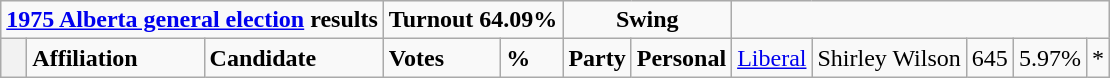<table class="wikitable">
<tr>
<td colspan="3" align=center><strong><a href='#'>1975 Alberta general election</a> results</strong></td>
<td colspan="2"><strong>Turnout 64.09%</strong></td>
<td colspan="2" align=center><strong>Swing</strong></td>
</tr>
<tr>
<th style="width: 10px;"></th>
<td><strong>Affiliation</strong></td>
<td><strong>Candidate</strong></td>
<td><strong>Votes</strong></td>
<td><strong>%</strong></td>
<td><strong>Party</strong></td>
<td><strong>Personal</strong><br>


</td>
<td><a href='#'>Liberal</a></td>
<td>Shirley Wilson</td>
<td>645</td>
<td>5.97%</td>
<td colspan=2 align=center>*<br>


</td>
</tr>
</table>
